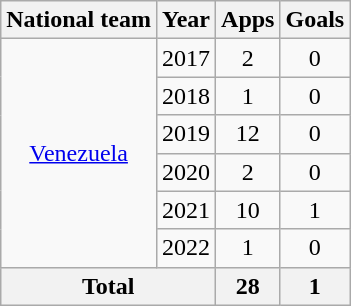<table class="wikitable" style="text-align:center">
<tr>
<th>National team</th>
<th>Year</th>
<th>Apps</th>
<th>Goals</th>
</tr>
<tr>
<td rowspan="6"><a href='#'>Venezuela</a></td>
<td>2017</td>
<td>2</td>
<td>0</td>
</tr>
<tr>
<td>2018</td>
<td>1</td>
<td>0</td>
</tr>
<tr>
<td>2019</td>
<td>12</td>
<td>0</td>
</tr>
<tr>
<td>2020</td>
<td>2</td>
<td>0</td>
</tr>
<tr>
<td>2021</td>
<td>10</td>
<td>1</td>
</tr>
<tr>
<td>2022</td>
<td>1</td>
<td>0</td>
</tr>
<tr>
<th colspan="2">Total</th>
<th>28</th>
<th>1</th>
</tr>
</table>
